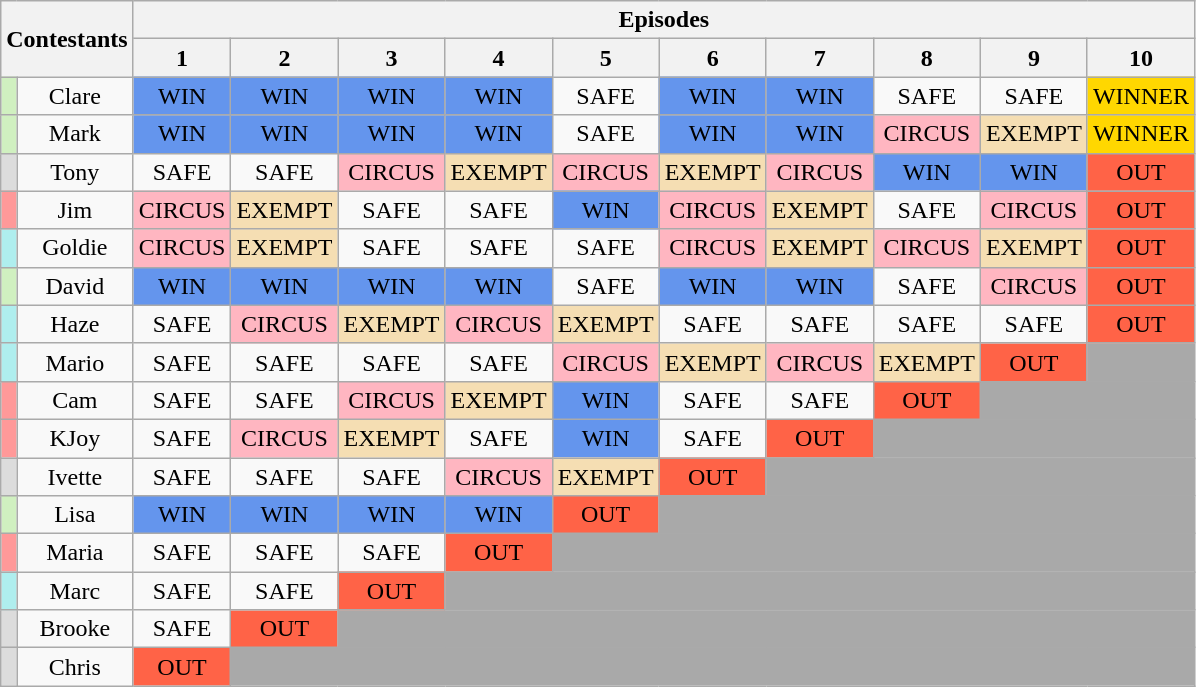<table class="wikitable" style="text-align:center; font-size:100%">
<tr>
<th colspan="2" rowspan=2>Contestants</th>
<th colspan=10>Episodes</th>
</tr>
<tr>
<th>1</th>
<th>2</th>
<th>3</th>
<th>4</th>
<th>5</th>
<th>6</th>
<th>7</th>
<th>8</th>
<th>9</th>
<th>10</th>
</tr>
<tr>
<td bgcolor="#d0f0c0"></td>
<td>Clare</td>
<td style="background:cornflowerblue;">WIN</td>
<td style="background:cornflowerblue;">WIN</td>
<td style="background:cornflowerblue;">WIN</td>
<td style="background:cornflowerblue;">WIN</td>
<td>SAFE</td>
<td style="background:cornflowerblue;">WIN</td>
<td style="background:cornflowerblue;">WIN</td>
<td>SAFE</td>
<td>SAFE</td>
<td style="background:gold;">WINNER</td>
</tr>
<tr>
<td bgcolor="#d0f0c0"></td>
<td>Mark</td>
<td style="background:cornflowerblue;">WIN</td>
<td style="background:cornflowerblue;">WIN</td>
<td style="background:cornflowerblue;">WIN</td>
<td style="background:cornflowerblue;">WIN</td>
<td>SAFE</td>
<td style="background:cornflowerblue;">WIN</td>
<td style="background:cornflowerblue;">WIN</td>
<td style="background:lightpink;">CIRCUS</td>
<td style="background:wheat;">EXEMPT</td>
<td style="background:gold;">WINNER</td>
</tr>
<tr>
<td bgcolor="#DCDCDC"></td>
<td>Tony</td>
<td>SAFE</td>
<td>SAFE</td>
<td style="background:lightpink;">CIRCUS</td>
<td style="background:wheat;">EXEMPT</td>
<td style="background:lightpink;">CIRCUS</td>
<td style="background:wheat;">EXEMPT</td>
<td style="background:lightpink;">CIRCUS</td>
<td style="background:cornflowerblue;">WIN</td>
<td style="background:cornflowerblue;">WIN</td>
<td style="background:tomato"><span>OUT</span></td>
</tr>
<tr>
<td bgcolor="#ff9999"></td>
<td>Jim</td>
<td style="background:lightpink;">CIRCUS</td>
<td style="background:wheat;">EXEMPT</td>
<td>SAFE</td>
<td>SAFE</td>
<td style="background:cornflowerblue;">WIN</td>
<td style="background:lightpink;">CIRCUS</td>
<td style="background:wheat;">EXEMPT</td>
<td>SAFE</td>
<td style="background:lightpink;">CIRCUS</td>
<td style="background:tomato"><span>OUT</span></td>
</tr>
<tr>
<td bgcolor="#afeeee"></td>
<td>Goldie</td>
<td style="background:lightpink;">CIRCUS</td>
<td style="background:wheat;">EXEMPT</td>
<td>SAFE</td>
<td>SAFE</td>
<td>SAFE</td>
<td style="background:lightpink;">CIRCUS</td>
<td style="background:wheat;">EXEMPT</td>
<td style="background:lightpink;">CIRCUS</td>
<td style="background:wheat;">EXEMPT</td>
<td style="background:tomato"><span>OUT</span></td>
</tr>
<tr>
<td bgcolor="#d0f0c0"></td>
<td>David</td>
<td style="background:cornflowerblue;">WIN</td>
<td style="background:cornflowerblue;">WIN</td>
<td style="background:cornflowerblue;">WIN</td>
<td style="background:cornflowerblue;">WIN</td>
<td>SAFE</td>
<td style="background:cornflowerblue;">WIN</td>
<td style="background:cornflowerblue;">WIN</td>
<td>SAFE</td>
<td style="background:lightpink;">CIRCUS</td>
<td style="background:tomato"><span>OUT</span></td>
</tr>
<tr>
<td bgcolor="#afeeee"></td>
<td>Haze</td>
<td>SAFE</td>
<td style="background:lightpink;">CIRCUS</td>
<td style="background:wheat;">EXEMPT</td>
<td style="background:lightpink;">CIRCUS</td>
<td style="background:wheat;">EXEMPT</td>
<td>SAFE</td>
<td>SAFE</td>
<td>SAFE</td>
<td>SAFE</td>
<td style="background:tomato"><span>OUT</span></td>
</tr>
<tr>
<td bgcolor="#afeeee"></td>
<td>Mario</td>
<td>SAFE</td>
<td>SAFE</td>
<td>SAFE</td>
<td>SAFE</td>
<td style="background:lightpink;">CIRCUS</td>
<td style="background:wheat;">EXEMPT</td>
<td style="background:lightpink;">CIRCUS</td>
<td style="background:wheat;">EXEMPT</td>
<td style="background:tomato"><span>OUT</span></td>
<td style="background:darkgrey;" colspan="1"></td>
</tr>
<tr>
<td bgcolor="#ff9999"></td>
<td>Cam</td>
<td>SAFE</td>
<td>SAFE</td>
<td style="background:lightpink;">CIRCUS</td>
<td style="background:wheat;">EXEMPT</td>
<td style="background:cornflowerblue;">WIN</td>
<td>SAFE</td>
<td>SAFE</td>
<td style="background:tomato"><span>OUT</span></td>
<td style="background:darkgrey;" colspan="2"></td>
</tr>
<tr>
<td bgcolor="#ff9999"></td>
<td>KJoy</td>
<td>SAFE</td>
<td style="background:lightpink;">CIRCUS</td>
<td style="background:wheat;">EXEMPT</td>
<td>SAFE</td>
<td style="background:cornflowerblue;">WIN</td>
<td>SAFE</td>
<td style="background:tomato"><span>OUT</span></td>
<td style="background:darkgrey;" colspan="3"></td>
</tr>
<tr>
<td bgcolor="#DCDCDC"></td>
<td>Ivette</td>
<td>SAFE</td>
<td>SAFE</td>
<td>SAFE</td>
<td style="background:lightpink;">CIRCUS</td>
<td style="background:wheat;">EXEMPT</td>
<td style="background:tomato"><span>OUT</span></td>
<td style="background:darkgrey;" colspan="4"></td>
</tr>
<tr>
<td bgcolor="#d0f0c0"></td>
<td>Lisa</td>
<td style="background:cornflowerblue;">WIN</td>
<td style="background:cornflowerblue;">WIN</td>
<td style="background:cornflowerblue;">WIN</td>
<td style="background:cornflowerblue;">WIN</td>
<td style="background:tomato"><span>OUT</span></td>
<td style="background:darkgrey;" colspan="5"></td>
</tr>
<tr>
<td bgcolor="#ff9999"></td>
<td>Maria</td>
<td>SAFE</td>
<td>SAFE</td>
<td>SAFE</td>
<td style="background:tomato"><span>OUT</span></td>
<td style="background:darkgrey;" colspan="6"></td>
</tr>
<tr>
<td bgcolor="#afeeee"></td>
<td>Marc</td>
<td>SAFE</td>
<td>SAFE</td>
<td style="background:tomato"><span>OUT</span></td>
<td style="background:darkgrey;" colspan="7"></td>
</tr>
<tr>
<td bgcolor="#DCDCDC"></td>
<td>Brooke</td>
<td>SAFE</td>
<td style="background:tomato"><span>OUT</span></td>
<td style="background:darkgrey;" colspan="8"></td>
</tr>
<tr>
<td bgcolor="#DCDCDC"></td>
<td>Chris</td>
<td style="background:tomato"><span>OUT</span></td>
<td style="background:darkgrey;" colspan="9"></td>
</tr>
</table>
